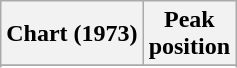<table class="wikitable sortable plainrowheaders" style="text-align:center">
<tr>
<th scope="col">Chart (1973)</th>
<th scope="col">Peak<br>position</th>
</tr>
<tr>
</tr>
<tr>
</tr>
<tr>
</tr>
<tr>
</tr>
<tr>
</tr>
<tr>
</tr>
</table>
